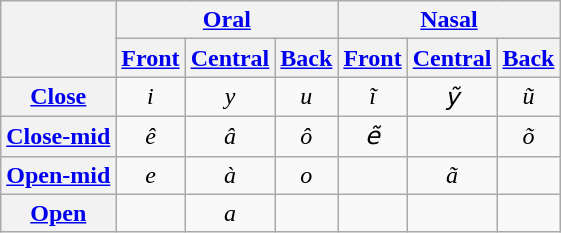<table class="wikitable" style="text-align: center;">
<tr>
<th rowspan="2"></th>
<th colspan="3"><a href='#'>Oral</a></th>
<th colspan="3"><a href='#'>Nasal</a></th>
</tr>
<tr>
<th><a href='#'>Front</a></th>
<th><a href='#'>Central</a></th>
<th><a href='#'>Back</a></th>
<th><a href='#'>Front</a></th>
<th><a href='#'>Central</a></th>
<th><a href='#'>Back</a></th>
</tr>
<tr>
<th><a href='#'>Close</a></th>
<td><em>i</em> </td>
<td><em>y</em> </td>
<td><em>u</em> </td>
<td><em>ĩ</em> </td>
<td><em>ỹ</em> </td>
<td><em>ũ</em> </td>
</tr>
<tr>
<th><a href='#'>Close-mid</a></th>
<td><em>ê</em> </td>
<td><em>â</em> </td>
<td><em>ô</em> </td>
<td><em>ẽ</em> </td>
<td></td>
<td><em>õ</em> </td>
</tr>
<tr>
<th><a href='#'>Open-mid</a></th>
<td><em>e</em> </td>
<td><em>à</em> </td>
<td><em>o</em> </td>
<td></td>
<td><em>ã</em> </td>
<td></td>
</tr>
<tr>
<th><a href='#'>Open</a></th>
<td></td>
<td><em>a</em> </td>
<td></td>
<td></td>
<td></td>
<td></td>
</tr>
</table>
